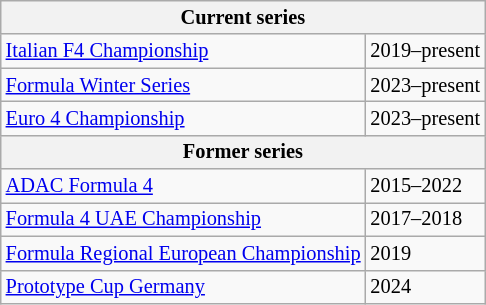<table class="wikitable" border="1" style="font-size:85%;">
<tr>
<th colspan=2>Current series</th>
</tr>
<tr>
<td><a href='#'>Italian F4 Championship</a></td>
<td>2019–present</td>
</tr>
<tr>
<td><a href='#'>Formula Winter Series</a></td>
<td>2023–present</td>
</tr>
<tr>
<td><a href='#'>Euro 4 Championship</a></td>
<td>2023–present</td>
</tr>
<tr>
<th colspan=2>Former series</th>
</tr>
<tr>
<td><a href='#'>ADAC Formula 4</a></td>
<td>2015–2022</td>
</tr>
<tr>
<td><a href='#'>Formula 4 UAE Championship</a></td>
<td>2017–2018</td>
</tr>
<tr>
<td><a href='#'>Formula Regional European Championship</a></td>
<td>2019</td>
</tr>
<tr>
<td><a href='#'>Prototype Cup Germany</a></td>
<td>2024</td>
</tr>
</table>
